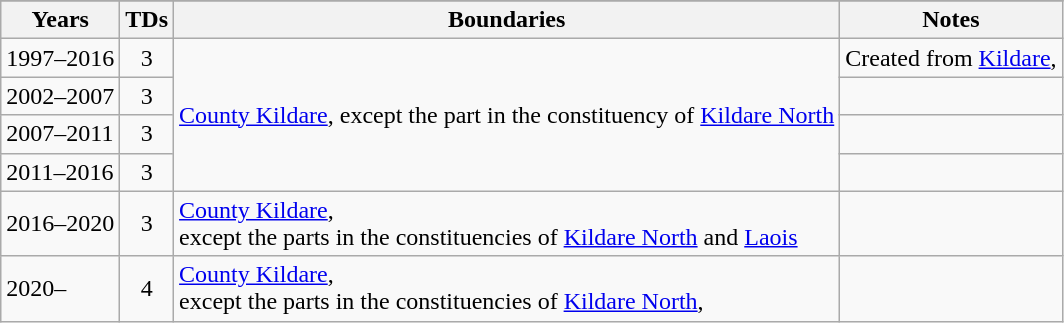<table class="wikitable">
<tr bgcolor="green">
</tr>
<tr>
<th>Years</th>
<th>TDs</th>
<th>Boundaries</th>
<th>Notes</th>
</tr>
<tr>
<td>1997–2016</td>
<td align="center">3</td>
<td rowspan=4><a href='#'>County Kildare</a>, except the part in the constituency of <a href='#'>Kildare North</a></td>
<td>Created from <a href='#'>Kildare</a>, </td>
</tr>
<tr>
<td>2002–2007</td>
<td align="center">3</td>
<td></td>
</tr>
<tr>
<td>2007–2011</td>
<td align="center">3</td>
<td></td>
</tr>
<tr>
<td>2011–2016</td>
<td align="center">3</td>
<td></td>
</tr>
<tr>
<td>2016–2020</td>
<td align="center">3</td>
<td><a href='#'>County Kildare</a>,<br>except the parts in the constituencies of <a href='#'>Kildare North</a> and <a href='#'>Laois</a></td>
<td><br></td>
</tr>
<tr>
<td>2020–</td>
<td align="center">4</td>
<td><a href='#'>County Kildare</a>,<br>except the parts in the constituencies of <a href='#'>Kildare North</a>,

</td>
<td><br>
</td>
</tr>
</table>
